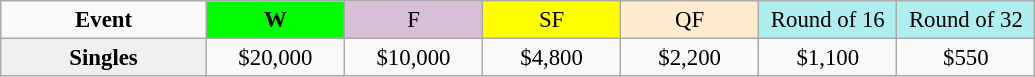<table class=wikitable style=font-size:95%;text-align:center>
<tr>
<td style="width:130px"><strong>Event</strong></td>
<td style="width:85px; background:lime"><strong>W</strong></td>
<td style="width:85px; background:thistle">F</td>
<td style="width:85px; background:#ffff00">SF</td>
<td style="width:85px; background:#ffebcd">QF</td>
<td style="width:85px; background:#afeeee">Round of 16</td>
<td style="width:85px; background:#afeeee">Round of 32</td>
</tr>
<tr>
<th style=background:#efefef>Singles </th>
<td>$20,000</td>
<td>$10,000</td>
<td>$4,800</td>
<td>$2,200</td>
<td>$1,100</td>
<td>$550</td>
</tr>
</table>
